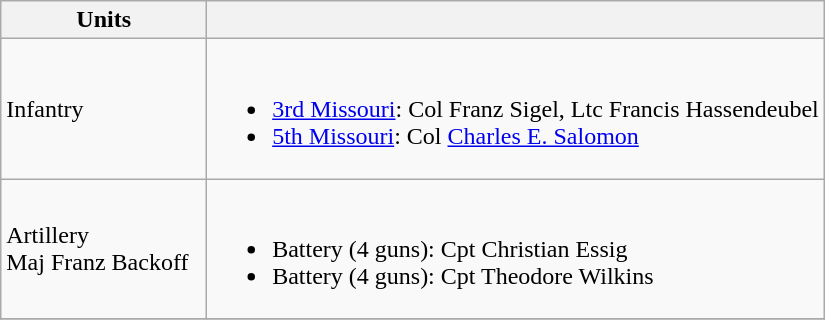<table class="wikitable">
<tr>
<th width=25%>Units</th>
<th></th>
</tr>
<tr>
<td>Infantry</td>
<td><br><ul><li><a href='#'>3rd Missouri</a>: Col Franz Sigel, Ltc Francis Hassendeubel</li><li><a href='#'>5th Missouri</a>: Col <a href='#'>Charles E. Salomon</a></li></ul></td>
</tr>
<tr>
<td>Artillery  <br>Maj Franz Backoff</td>
<td><br><ul><li>Battery (4 guns): Cpt Christian Essig</li><li>Battery (4 guns): Cpt Theodore Wilkins</li></ul></td>
</tr>
<tr>
</tr>
</table>
